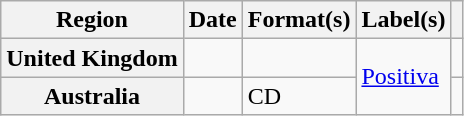<table class="wikitable plainrowheaders" style="text-align:left">
<tr>
<th scope="col">Region</th>
<th scope="col">Date</th>
<th scope="col">Format(s)</th>
<th scope="col">Label(s)</th>
<th scope="col"></th>
</tr>
<tr>
<th scope="row">United Kingdom</th>
<td></td>
<td></td>
<td rowspan="2"><a href='#'>Positiva</a></td>
<td></td>
</tr>
<tr>
<th scope="row">Australia</th>
<td></td>
<td>CD</td>
<td></td>
</tr>
</table>
